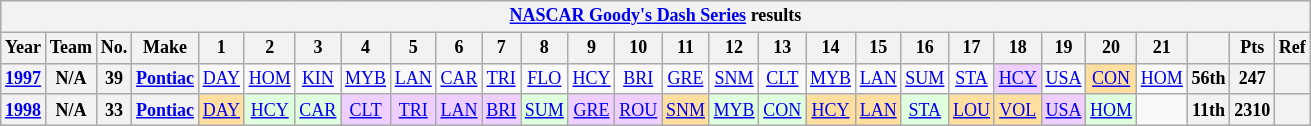<table class="wikitable" style="text-align:center; font-size:75%">
<tr>
<th colspan=32><a href='#'>NASCAR Goody's Dash Series</a> results</th>
</tr>
<tr>
<th>Year</th>
<th>Team</th>
<th>No.</th>
<th>Make</th>
<th>1</th>
<th>2</th>
<th>3</th>
<th>4</th>
<th>5</th>
<th>6</th>
<th>7</th>
<th>8</th>
<th>9</th>
<th>10</th>
<th>11</th>
<th>12</th>
<th>13</th>
<th>14</th>
<th>15</th>
<th>16</th>
<th>17</th>
<th>18</th>
<th>19</th>
<th>20</th>
<th>21</th>
<th></th>
<th>Pts</th>
<th>Ref</th>
</tr>
<tr>
<th><a href='#'>1997</a></th>
<th>N/A</th>
<th>39</th>
<th><a href='#'>Pontiac</a></th>
<td><a href='#'>DAY</a></td>
<td><a href='#'>HOM</a></td>
<td><a href='#'>KIN</a></td>
<td><a href='#'>MYB</a></td>
<td><a href='#'>LAN</a></td>
<td><a href='#'>CAR</a></td>
<td><a href='#'>TRI</a></td>
<td><a href='#'>FLO</a></td>
<td><a href='#'>HCY</a></td>
<td><a href='#'>BRI</a></td>
<td><a href='#'>GRE</a></td>
<td><a href='#'>SNM</a></td>
<td><a href='#'>CLT</a></td>
<td><a href='#'>MYB</a></td>
<td><a href='#'>LAN</a></td>
<td><a href='#'>SUM</a></td>
<td><a href='#'>STA</a></td>
<td style="background:#EFCFFF;"><a href='#'>HCY</a><br></td>
<td><a href='#'>USA</a></td>
<td style="background:#FFDF9F;"><a href='#'>CON</a><br></td>
<td><a href='#'>HOM</a></td>
<th>56th</th>
<th>247</th>
<th></th>
</tr>
<tr>
<th><a href='#'>1998</a></th>
<th>N/A</th>
<th>33</th>
<th><a href='#'>Pontiac</a></th>
<td style="background:#FFDF9F;"><a href='#'>DAY</a><br></td>
<td style="background:#DFFFDF;"><a href='#'>HCY</a><br></td>
<td style="background:#DFFFDF;"><a href='#'>CAR</a><br></td>
<td style="background:#EFCFFF;"><a href='#'>CLT</a><br></td>
<td style="background:#EFCFFF;"><a href='#'>TRI</a><br></td>
<td style="background:#EFCFFF;"><a href='#'>LAN</a><br></td>
<td style="background:#EFCFFF;"><a href='#'>BRI</a><br></td>
<td style="background:#DFFFDF;"><a href='#'>SUM</a><br></td>
<td style="background:#EFCFFF;"><a href='#'>GRE</a><br></td>
<td style="background:#EFCFFF;"><a href='#'>ROU</a><br></td>
<td style="background:#FFDF9F;"><a href='#'>SNM</a><br></td>
<td style="background:#DFFFDF;"><a href='#'>MYB</a><br></td>
<td style="background:#DFFFDF;"><a href='#'>CON</a><br></td>
<td style="background:#FFDF9F;"><a href='#'>HCY</a><br></td>
<td style="background:#FFDF9F;"><a href='#'>LAN</a><br></td>
<td style="background:#DFFFDF;"><a href='#'>STA</a><br></td>
<td style="background:#FFDF9F;"><a href='#'>LOU</a><br></td>
<td style="background:#FFDF9F;"><a href='#'>VOL</a><br></td>
<td style="background:#EFCFFF;"><a href='#'>USA</a><br></td>
<td style="background:#DFFFDF;"><a href='#'>HOM</a><br></td>
<td></td>
<th>11th</th>
<th>2310</th>
<th></th>
</tr>
</table>
